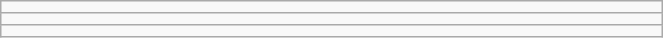<table class="wikitable" style=" text-align:center; font-size:110%;" width="35%">
<tr>
<td></td>
</tr>
<tr>
<td></td>
</tr>
<tr>
<td></td>
</tr>
</table>
